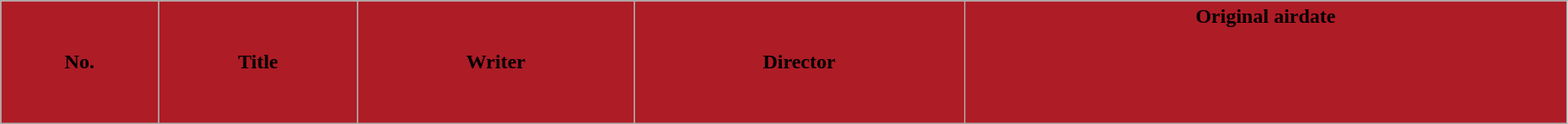<table class="wikitable plainrowheaders" style="width:98%;">
<tr>
<th style="background-color: #AE1C26;">No.</th>
<th style="background-color: #AE1C26;">Title</th>
<th style="background-color: #AE1C26;">Writer</th>
<th style="background-color: #AE1C26;">Director</th>
<th style="background-color: #AE1C26;">Original airdate<br><br>

<br><br>
<br></th>
</tr>
</table>
